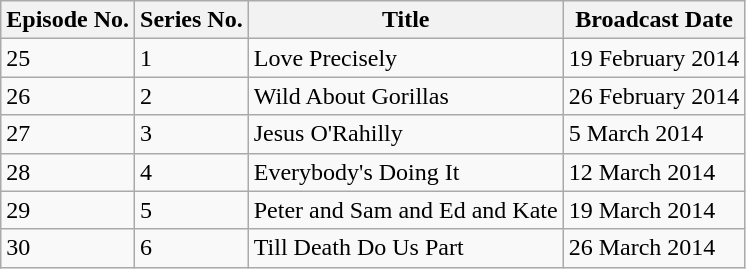<table class="wikitable">
<tr>
<th>Episode No.</th>
<th>Series No.</th>
<th>Title</th>
<th>Broadcast Date</th>
</tr>
<tr>
<td>25</td>
<td>1</td>
<td>Love Precisely</td>
<td>19 February 2014</td>
</tr>
<tr>
<td>26</td>
<td>2</td>
<td>Wild About Gorillas</td>
<td>26 February 2014</td>
</tr>
<tr>
<td>27</td>
<td>3</td>
<td>Jesus O'Rahilly</td>
<td>5 March 2014</td>
</tr>
<tr>
<td>28</td>
<td>4</td>
<td>Everybody's Doing It</td>
<td>12 March 2014</td>
</tr>
<tr>
<td>29</td>
<td>5</td>
<td>Peter and Sam and Ed and Kate</td>
<td>19 March 2014</td>
</tr>
<tr>
<td>30</td>
<td>6</td>
<td>Till Death Do Us Part</td>
<td>26 March 2014</td>
</tr>
</table>
